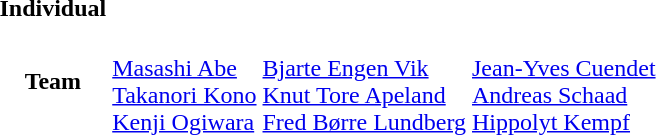<table>
<tr>
<th scope="row">Individual <br></th>
<td></td>
<td></td>
<td></td>
</tr>
<tr>
<th scope="row">Team <br></th>
<td> <br><a href='#'>Masashi Abe</a><br><a href='#'>Takanori Kono</a><br><a href='#'>Kenji Ogiwara</a></td>
<td> <br><a href='#'>Bjarte Engen Vik</a><br><a href='#'>Knut Tore Apeland</a><br><a href='#'>Fred Børre Lundberg</a></td>
<td> <br><a href='#'>Jean-Yves Cuendet</a><br><a href='#'>Andreas Schaad</a><br><a href='#'>Hippolyt Kempf</a></td>
</tr>
</table>
